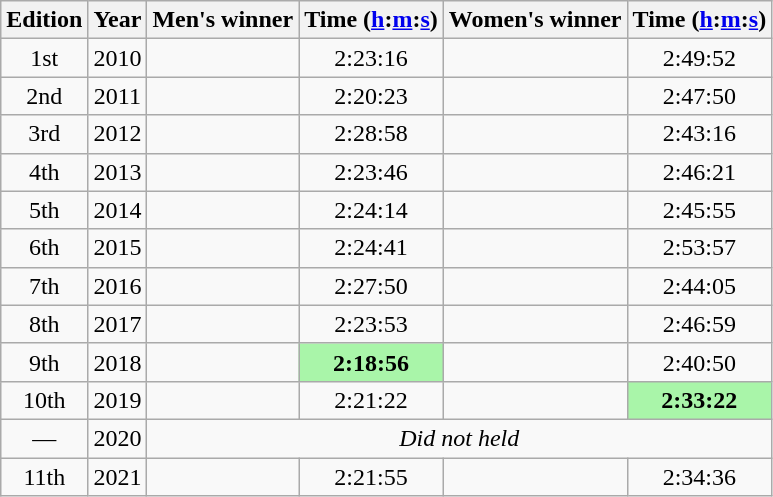<table class="wikitable" style="text-align:center">
<tr>
<th>Edition</th>
<th>Year</th>
<th>Men's winner</th>
<th>Time (<a href='#'>h</a>:<a href='#'>m</a>:<a href='#'>s</a>)</th>
<th>Women's winner</th>
<th>Time (<a href='#'>h</a>:<a href='#'>m</a>:<a href='#'>s</a>)</th>
</tr>
<tr>
<td>1st</td>
<td>2010</td>
<td align=left></td>
<td>2:23:16</td>
<td align=left></td>
<td>2:49:52</td>
</tr>
<tr>
<td>2nd</td>
<td>2011</td>
<td align=left></td>
<td>2:20:23</td>
<td align=left></td>
<td>2:47:50</td>
</tr>
<tr>
<td>3rd</td>
<td>2012</td>
<td align=left></td>
<td>2:28:58</td>
<td align=left></td>
<td>2:43:16</td>
</tr>
<tr>
<td>4th</td>
<td>2013</td>
<td align=left></td>
<td>2:23:46</td>
<td align=left></td>
<td>2:46:21</td>
</tr>
<tr>
<td>5th</td>
<td>2014</td>
<td align=left></td>
<td>2:24:14</td>
<td align=left></td>
<td>2:45:55</td>
</tr>
<tr>
<td>6th</td>
<td>2015</td>
<td align=left></td>
<td>2:24:41</td>
<td align=left></td>
<td>2:53:57</td>
</tr>
<tr>
<td>7th</td>
<td>2016</td>
<td align=left></td>
<td>2:27:50</td>
<td align=left></td>
<td>2:44:05</td>
</tr>
<tr>
<td>8th</td>
<td>2017</td>
<td align=left></td>
<td>2:23:53</td>
<td align=left></td>
<td>2:46:59</td>
</tr>
<tr>
<td>9th</td>
<td>2018</td>
<td align=left></td>
<td bgcolor=#A9F5A9><strong>2:18:56</strong></td>
<td align=left></td>
<td>2:40:50</td>
</tr>
<tr>
<td>10th</td>
<td>2019</td>
<td align=left></td>
<td>2:21:22</td>
<td align=left></td>
<td bgcolor=#A9F5A9><strong>2:33:22</strong></td>
</tr>
<tr>
<td>—</td>
<td>2020</td>
<td colspan=4 align="center"><em>Did not held</em></td>
</tr>
<tr>
<td>11th</td>
<td>2021</td>
<td align=left></td>
<td>2:21:55</td>
<td align=left></td>
<td>2:34:36</td>
</tr>
</table>
